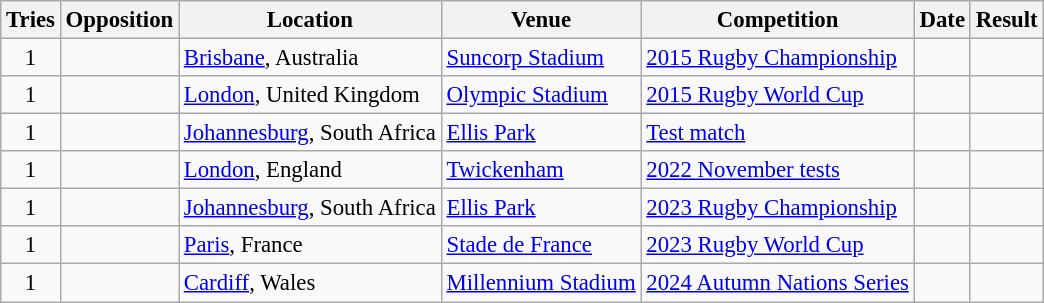<table class="wikitable sortable" style="font-size:95%">
<tr>
<th>Tries</th>
<th>Opposition</th>
<th>Location</th>
<th>Venue</th>
<th>Competition</th>
<th>Date</th>
<th>Result</th>
</tr>
<tr>
<td align="center">1</td>
<td></td>
<td><a href='#'>Brisbane</a>, Australia</td>
<td><a href='#'>Suncorp Stadium</a></td>
<td><a href='#'>2015 Rugby Championship</a></td>
<td></td>
<td></td>
</tr>
<tr>
<td align="center">1</td>
<td></td>
<td><a href='#'>London</a>, United Kingdom</td>
<td><a href='#'>Olympic Stadium</a></td>
<td><a href='#'>2015 Rugby World Cup</a></td>
<td></td>
<td></td>
</tr>
<tr>
<td align="center">1</td>
<td></td>
<td><a href='#'>Johannesburg</a>, South Africa</td>
<td><a href='#'>Ellis Park</a></td>
<td><a href='#'>Test match</a></td>
<td></td>
<td></td>
</tr>
<tr>
<td align="center">1</td>
<td></td>
<td><a href='#'>London</a>, England</td>
<td><a href='#'>Twickenham</a></td>
<td><a href='#'>2022 November tests</a></td>
<td></td>
<td></td>
</tr>
<tr>
<td align="center">1</td>
<td></td>
<td><a href='#'>Johannesburg</a>, South Africa</td>
<td><a href='#'>Ellis Park</a></td>
<td><a href='#'>2023 Rugby Championship</a></td>
<td></td>
<td></td>
</tr>
<tr>
<td align="center">1</td>
<td></td>
<td><a href='#'>Paris</a>, France</td>
<td><a href='#'>Stade de France</a></td>
<td><a href='#'>2023 Rugby World Cup</a></td>
<td></td>
<td></td>
</tr>
<tr>
<td align="center">1</td>
<td></td>
<td><a href='#'>Cardiff</a>, Wales</td>
<td><a href='#'>Millennium Stadium</a></td>
<td><a href='#'>2024 Autumn Nations Series</a></td>
<td></td>
<td></td>
</tr>
</table>
